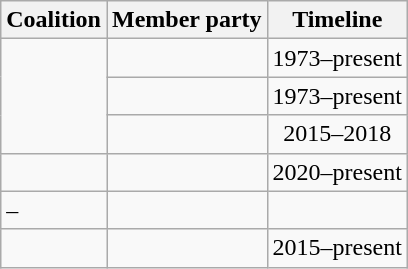<table class="wikitable">
<tr>
<th>Coalition</th>
<th>Member party</th>
<th>Timeline</th>
</tr>
<tr>
<td rowspan="3"></td>
<td></td>
<td align="center">1973–present</td>
</tr>
<tr>
<td></td>
<td align="center">1973–present</td>
</tr>
<tr>
<td></td>
<td align="center">2015–2018</td>
</tr>
<tr>
<td></td>
<td></td>
<td align=center>2020–present</td>
</tr>
<tr>
<td>–</td>
<td></td>
<td></td>
</tr>
<tr>
<td></td>
<td></td>
<td align=center>2015–present</td>
</tr>
</table>
